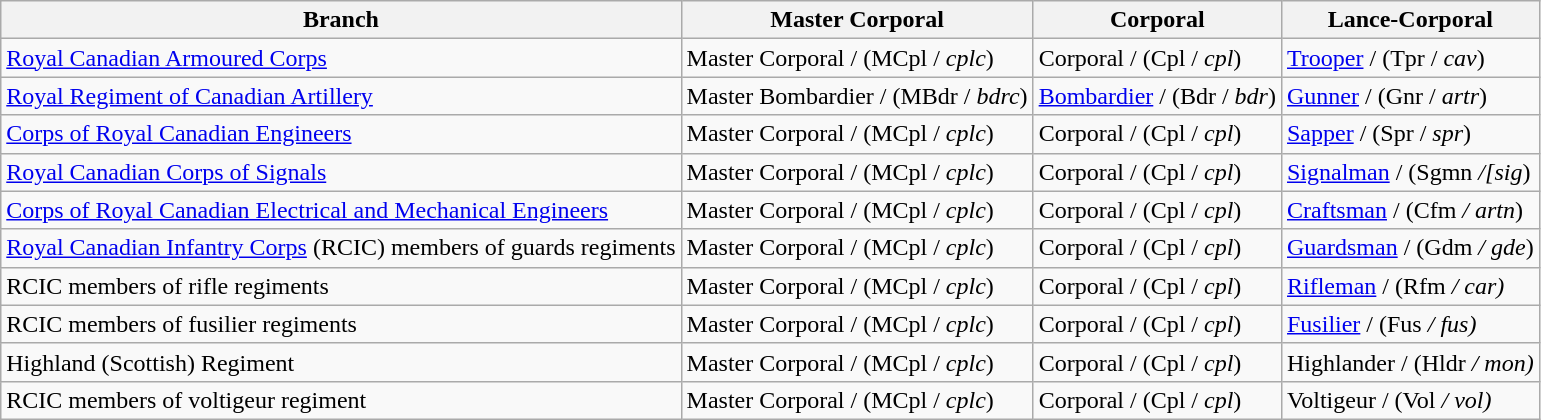<table class="wikitable">
<tr>
<th>Branch</th>
<th>Master Corporal</th>
<th>Corporal</th>
<th>Lance-Corporal</th>
</tr>
<tr>
<td><a href='#'>Royal Canadian Armoured Corps</a></td>
<td>Master Corporal /  (MCpl / <em>cplc</em>)</td>
<td>Corporal /  (Cpl / <em>cpl</em>)</td>
<td><a href='#'>Trooper</a> /  (Tpr / <em>cav</em>)</td>
</tr>
<tr>
<td><a href='#'>Royal Regiment of Canadian Artillery</a></td>
<td>Master Bombardier /  (MBdr / <em>bdrc</em>)</td>
<td><a href='#'>Bombardier</a> /  (Bdr / <em>bdr</em>)</td>
<td><a href='#'>Gunner</a> /  (Gnr / <em>artr</em>)</td>
</tr>
<tr>
<td><a href='#'>Corps of Royal Canadian Engineers</a></td>
<td>Master Corporal /  (MCpl / <em>cplc</em>)</td>
<td>Corporal /  (Cpl / <em>cpl</em>)</td>
<td><a href='#'>Sapper</a> /   (Spr / <em>spr</em>)</td>
</tr>
<tr>
<td><a href='#'>Royal Canadian Corps of Signals</a></td>
<td>Master Corporal /  (MCpl / <em>cplc</em>)</td>
<td>Corporal /  (Cpl / <em>cpl</em>)</td>
<td><a href='#'>Signalman</a> /  (Sgmn <em>/[sig</em>)</td>
</tr>
<tr>
<td><a href='#'>Corps of Royal Canadian Electrical and Mechanical Engineers</a></td>
<td>Master Corporal /  (MCpl / <em>cplc</em>)</td>
<td>Corporal /  (Cpl / <em>cpl</em>)</td>
<td><a href='#'>Craftsman</a>  /   (Cfm <em>/ artn</em>)</td>
</tr>
<tr>
<td><a href='#'>Royal Canadian Infantry Corps</a> (RCIC) members of guards regiments</td>
<td>Master Corporal /  (MCpl / <em>cplc</em>)</td>
<td>Corporal /  (Cpl / <em>cpl</em>)</td>
<td><a href='#'>Guardsman</a> /  (Gdm <em>/  gde</em>)</td>
</tr>
<tr>
<td>RCIC members of rifle regiments</td>
<td>Master Corporal /  (MCpl / <em>cplc</em>)</td>
<td>Corporal /  (Cpl / <em>cpl</em>)</td>
<td><a href='#'>Rifleman</a> /  (Rfm <em>/ car)</em></td>
</tr>
<tr>
<td>RCIC members of fusilier regiments</td>
<td>Master Corporal /  (MCpl / <em>cplc</em>)</td>
<td>Corporal /  (Cpl / <em>cpl</em>)</td>
<td><a href='#'>Fusilier</a> /  (Fus <em>/ fus)</em></td>
</tr>
<tr>
<td>Highland (Scottish) Regiment</td>
<td>Master Corporal /  (MCpl / <em>cplc</em>)</td>
<td>Corporal /  (Cpl / <em>cpl</em>)</td>
<td>Highlander /   (Hldr <em>/ mon)</em></td>
</tr>
<tr>
<td>RCIC members of voltigeur regiment</td>
<td>Master Corporal /  (MCpl / <em>cplc</em>)</td>
<td>Corporal /  (Cpl / <em>cpl</em>)</td>
<td>Voltigeur /  (Vol <em>/ vol)</em></td>
</tr>
</table>
